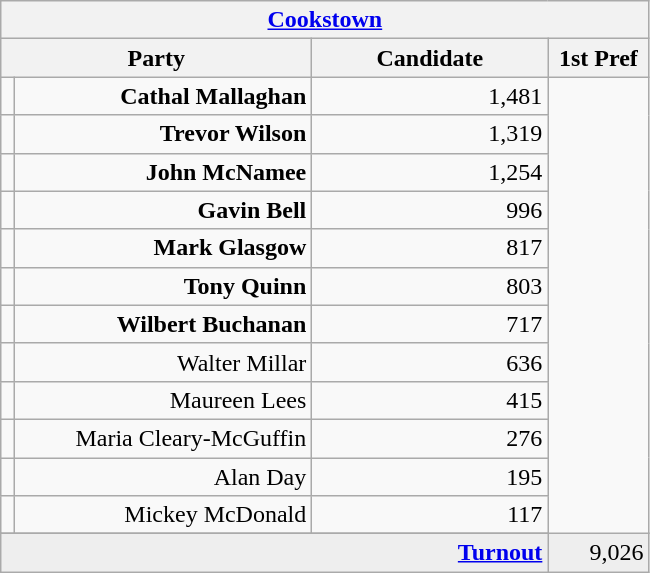<table class="wikitable">
<tr>
<th colspan="4" align="center"><a href='#'>Cookstown</a></th>
</tr>
<tr>
<th colspan="2" align="center" width=200>Party</th>
<th width=150>Candidate</th>
<th width=60>1st Pref</th>
</tr>
<tr>
<td></td>
<td align="right"><strong>Cathal Mallaghan</strong></td>
<td align="right">1,481</td>
</tr>
<tr>
<td></td>
<td align="right"><strong>Trevor Wilson</strong></td>
<td align="right">1,319</td>
</tr>
<tr>
<td></td>
<td align="right"><strong>John McNamee</strong></td>
<td align="right">1,254</td>
</tr>
<tr>
<td></td>
<td align="right"><strong>Gavin Bell</strong></td>
<td align="right">996</td>
</tr>
<tr>
<td></td>
<td align="right"><strong>Mark Glasgow</strong></td>
<td align="right">817</td>
</tr>
<tr>
<td></td>
<td align="right"><strong>Tony Quinn</strong></td>
<td align="right">803</td>
</tr>
<tr>
<td></td>
<td align="right"><strong>Wilbert Buchanan</strong></td>
<td align="right">717</td>
</tr>
<tr>
<td></td>
<td align="right">Walter Millar</td>
<td align="right">636</td>
</tr>
<tr>
<td></td>
<td align="right">Maureen Lees</td>
<td align="right">415</td>
</tr>
<tr>
<td></td>
<td align="right">Maria Cleary-McGuffin</td>
<td align="right">276</td>
</tr>
<tr>
<td></td>
<td align="right">Alan Day</td>
<td align="right">195</td>
</tr>
<tr>
<td></td>
<td align="right">Mickey McDonald</td>
<td align="right">117</td>
</tr>
<tr>
</tr>
<tr bgcolor="EEEEEE">
<td colspan=3 align="right"><strong><a href='#'>Turnout</a></strong></td>
<td align="right">9,026</td>
</tr>
</table>
